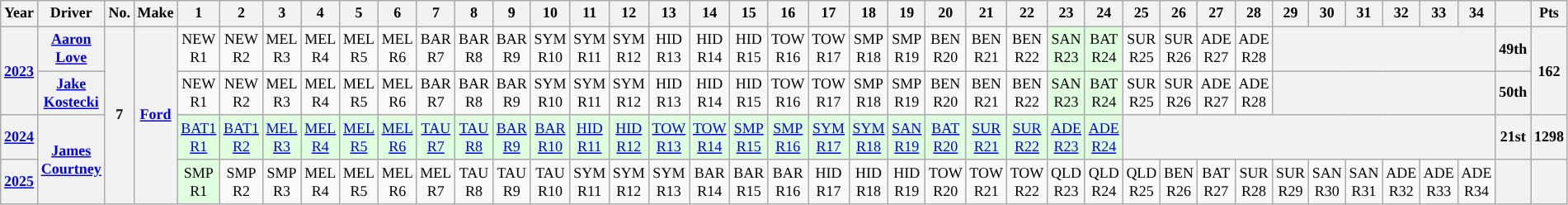<table class="wikitable mw-collapsible mw-collapsed" style="text-align:center; font-size:75%">
<tr>
<th>Year</th>
<th>Driver</th>
<th>No.</th>
<th>Make</th>
<th>1</th>
<th>2</th>
<th>3</th>
<th>4</th>
<th>5</th>
<th>6</th>
<th>7</th>
<th>8</th>
<th>9</th>
<th>10</th>
<th>11</th>
<th>12</th>
<th>13</th>
<th>14</th>
<th>15</th>
<th>16</th>
<th>17</th>
<th>18</th>
<th>19</th>
<th>20</th>
<th>21</th>
<th>22</th>
<th>23</th>
<th>24</th>
<th>25</th>
<th>26</th>
<th>27</th>
<th>28</th>
<th>29</th>
<th>30</th>
<th>31</th>
<th>32</th>
<th>33</th>
<th>34</th>
<th></th>
<th>Pts</th>
</tr>
<tr>
<th rowspan=2><a href='#'>2023</a></th>
<th><a href='#'>Aaron Love</a></th>
<th rowspan=4>7</th>
<th rowspan=4><a href='#'>Ford</a></th>
<td>NEW<br>R1<br></td>
<td>NEW<br>R2</td>
<td>MEL<br>R3<br></td>
<td>MEL<br>R4<br></td>
<td>MEL<br>R5<br></td>
<td>MEL<br>R6<br></td>
<td>BAR<br>R7<br></td>
<td>BAR<br>R8<br></td>
<td>BAR<br>R9<br></td>
<td>SYM<br>R10<br></td>
<td>SYM<br>R11<br></td>
<td>SYM<br>R12<br></td>
<td>HID<br>R13<br></td>
<td>HID<br>R14<br></td>
<td>HID<br>R15<br></td>
<td>TOW<br>R16<br></td>
<td>TOW<br>R17<br></td>
<td>SMP<br>R18<br></td>
<td>SMP<br>R19<br></td>
<td>BEN<br>R20<br></td>
<td>BEN<br>R21<br></td>
<td>BEN<br>R22<br></td>
<td style="background:#dfffdf">SAN<br>R23<br></td>
<td style="background:#dfffdf">BAT<br>R24<br></td>
<td>SUR<br>R25<br></td>
<td>SUR<br>R26<br></td>
<td>ADE<br>R27<br></td>
<td>ADE<br>R28<br></td>
<th colspan=6></th>
<th>49th</th>
<th rowspan=2>162</th>
</tr>
<tr>
<th><a href='#'>Jake Kostecki</a></th>
<td>NEW<br>R1<br></td>
<td>NEW<br>R2</td>
<td>MEL<br>R3<br></td>
<td>MEL<br>R4<br></td>
<td>MEL<br>R5<br></td>
<td>MEL<br>R6<br></td>
<td>BAR<br>R7<br></td>
<td>BAR<br>R8<br></td>
<td>BAR<br>R9<br></td>
<td>SYM<br>R10<br></td>
<td>SYM<br>R11<br></td>
<td>SYM<br>R12<br></td>
<td>HID<br>R13<br></td>
<td>HID<br>R14<br></td>
<td>HID<br>R15<br></td>
<td>TOW<br>R16<br></td>
<td>TOW<br>R17<br></td>
<td>SMP<br>R18<br></td>
<td>SMP<br>R19<br></td>
<td>BEN<br>R20<br></td>
<td>BEN<br>R21<br></td>
<td>BEN<br>R22<br></td>
<td style="background:#dfffdf">SAN<br>R23<br></td>
<td style="background:#dfffdf">BAT<br>R24<br></td>
<td>SUR<br>R25<br></td>
<td>SUR<br>R26<br></td>
<td>ADE<br>R27<br></td>
<td>ADE<br>R28<br></td>
<th colspan=6></th>
<th>50th</th>
</tr>
<tr>
<th><a href='#'>2024</a></th>
<th rowspan=2><a href='#'>James Courtney</a></th>
<td style=background:#dfffdf><a href='#'>BAT1<br>R1</a><br></td>
<td style=background:#dfffdf><a href='#'>BAT1<br>R2</a><br></td>
<td style=background:#dfffdf><a href='#'>MEL<br>R3</a><br></td>
<td style=background:#dfffdf><a href='#'>MEL<br>R4</a><br></td>
<td style=background:#dfffdf><a href='#'>MEL<br>R5</a><br></td>
<td style=background:#dfffdf><a href='#'>MEL<br>R6</a><br></td>
<td style=background:#dfffdf><a href='#'>TAU<br>R7</a><br></td>
<td style=background:#dfffdf><a href='#'>TAU<br>R8</a><br></td>
<td style=background:#dfffdf><a href='#'>BAR<br>R9</a><br></td>
<td style=background:#dfffdf><a href='#'>BAR<br>R10</a><br></td>
<td style=background:#dfffdf><a href='#'>HID<br>R11</a><br></td>
<td style=background:#dfffdf><a href='#'>HID<br>R12</a><br></td>
<td style=background:#dfffdf><a href='#'>TOW<br>R13</a><br></td>
<td style=background:#dfffdf><a href='#'>TOW<br>R14</a><br></td>
<td style=background:#dfffdf><a href='#'>SMP<br>R15</a><br></td>
<td style=background:#dfffdf><a href='#'>SMP<br>R16</a><br></td>
<td style=background:#dfffdf><a href='#'>SYM<br>R17</a><br></td>
<td style=background:#dfffdf><a href='#'>SYM<br>R18</a><br></td>
<td style=background:#dfffdf><a href='#'>SAN<br>R19</a><br></td>
<td style=background:#dfffdf><a href='#'>BAT<br>R20</a><br></td>
<td style=background:#dfffdf><a href='#'>SUR<br>R21</a><br></td>
<td style=background:#dfffdf><a href='#'>SUR<br>R22</a><br></td>
<td style=background:#dfffdf><a href='#'>ADE<br>R23</a><br></td>
<td style=background:#dfffdf><a href='#'>ADE<br>R24</a><br></td>
<th colspan=10></th>
<th>21st</th>
<th>1298</th>
</tr>
<tr>
<th><a href='#'>2025</a></th>
<td style=background:#dfffdf>SMP<br>R1<br></td>
<td>SMP<br>R2<br></td>
<td>SMP<br>R3<br></td>
<td>MEL<br>R4<br></td>
<td>MEL<br>R5<br></td>
<td>MEL<br>R6<br></td>
<td>MEL<br>R7<br></td>
<td>TAU<br>R8<br></td>
<td>TAU<br>R9<br></td>
<td>TAU<br>R10<br></td>
<td>SYM<br>R11<br></td>
<td>SYM<br>R12<br></td>
<td>SYM<br>R13<br></td>
<td>BAR<br>R14<br></td>
<td>BAR<br>R15<br></td>
<td>BAR<br>R16<br></td>
<td>HID<br>R17<br></td>
<td>HID<br>R18<br></td>
<td>HID<br>R19<br></td>
<td>TOW<br>R20<br></td>
<td>TOW<br>R21<br></td>
<td>TOW<br>R22<br></td>
<td>QLD<br>R23<br></td>
<td>QLD<br>R24<br></td>
<td>QLD<br>R25<br></td>
<td>BEN<br>R26<br></td>
<td>BAT<br>R27<br></td>
<td>SUR<br>R28<br></td>
<td>SUR<br>R29<br></td>
<td>SAN<br>R30<br></td>
<td>SAN<br>R31<br></td>
<td>ADE<br>R32<br></td>
<td>ADE<br>R33<br></td>
<td>ADE<br>R34<br></td>
<th></th>
<th></th>
</tr>
</table>
